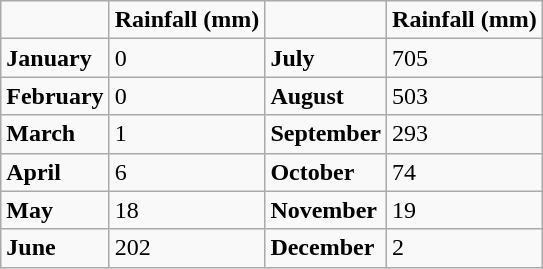<table class="wikitable">
<tr>
<td></td>
<td><strong>Rainfall  (mm)</strong></td>
<td></td>
<td><strong>Rainfall  (mm)</strong></td>
</tr>
<tr>
<td><strong>January</strong></td>
<td>0</td>
<td><strong>July</strong></td>
<td>705</td>
</tr>
<tr>
<td><strong>February</strong></td>
<td>0</td>
<td><strong>August</strong></td>
<td>503</td>
</tr>
<tr>
<td><strong>March</strong></td>
<td>1</td>
<td><strong>September</strong></td>
<td>293</td>
</tr>
<tr>
<td><strong>April</strong></td>
<td>6</td>
<td><strong>October</strong></td>
<td>74</td>
</tr>
<tr>
<td><strong>May</strong></td>
<td>18</td>
<td><strong>November</strong></td>
<td>19</td>
</tr>
<tr>
<td><strong>June</strong></td>
<td>202</td>
<td><strong>December</strong></td>
<td>2</td>
</tr>
</table>
